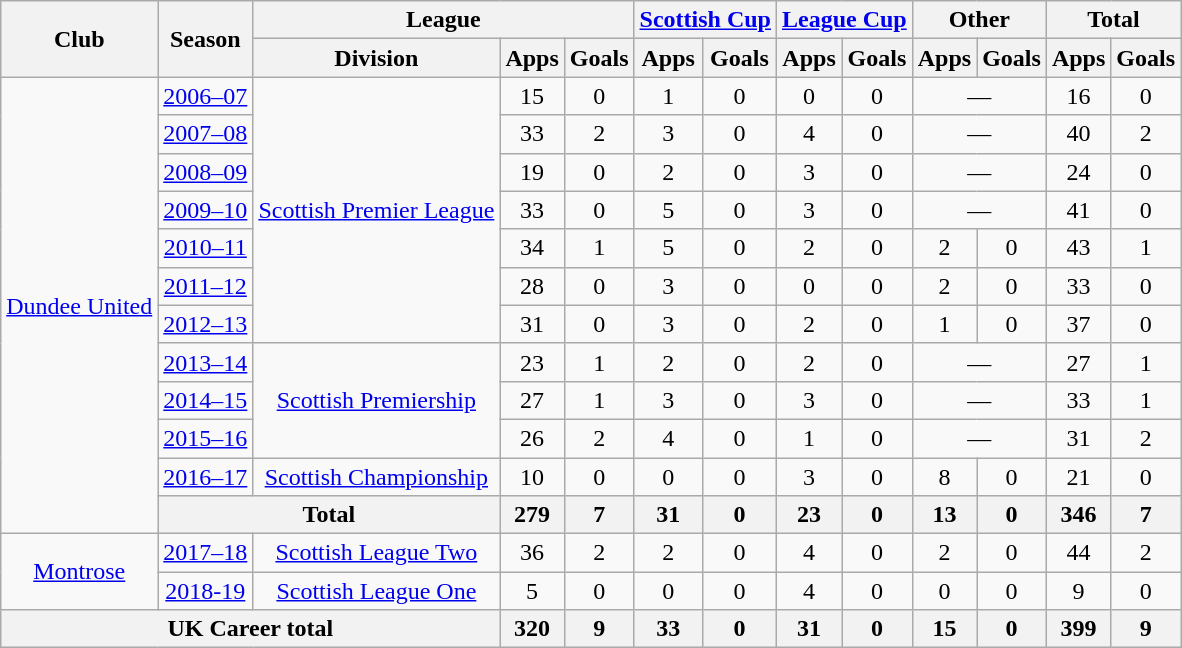<table class="wikitable" style="text-align:center">
<tr>
<th rowspan="2">Club</th>
<th rowspan="2">Season</th>
<th colspan="3">League</th>
<th colspan="2"><a href='#'>Scottish Cup</a></th>
<th colspan="2"><a href='#'>League Cup</a></th>
<th colspan="2">Other</th>
<th colspan="2">Total</th>
</tr>
<tr>
<th>Division</th>
<th>Apps</th>
<th>Goals</th>
<th>Apps</th>
<th>Goals</th>
<th>Apps</th>
<th>Goals</th>
<th>Apps</th>
<th>Goals</th>
<th>Apps</th>
<th>Goals</th>
</tr>
<tr>
<td rowspan="12"><a href='#'>Dundee United</a></td>
<td><a href='#'>2006–07</a></td>
<td rowspan="7"><a href='#'>Scottish Premier League</a></td>
<td>15</td>
<td>0</td>
<td>1</td>
<td>0</td>
<td>0</td>
<td>0</td>
<td colspan="2">—</td>
<td>16</td>
<td>0</td>
</tr>
<tr>
<td><a href='#'>2007–08</a></td>
<td>33</td>
<td>2</td>
<td>3</td>
<td>0</td>
<td>4</td>
<td>0</td>
<td colspan="2">—</td>
<td>40</td>
<td>2</td>
</tr>
<tr>
<td><a href='#'>2008–09</a></td>
<td>19</td>
<td>0</td>
<td>2</td>
<td>0</td>
<td>3</td>
<td>0</td>
<td colspan="2">—</td>
<td>24</td>
<td>0</td>
</tr>
<tr>
<td><a href='#'>2009–10</a></td>
<td>33</td>
<td>0</td>
<td>5</td>
<td>0</td>
<td>3</td>
<td>0</td>
<td colspan="2">—</td>
<td>41</td>
<td>0</td>
</tr>
<tr>
<td><a href='#'>2010–11</a></td>
<td>34</td>
<td>1</td>
<td>5</td>
<td>0</td>
<td>2</td>
<td>0</td>
<td>2</td>
<td>0</td>
<td>43</td>
<td>1</td>
</tr>
<tr>
<td><a href='#'>2011–12</a></td>
<td>28</td>
<td>0</td>
<td>3</td>
<td>0</td>
<td>0</td>
<td>0</td>
<td>2</td>
<td>0</td>
<td>33</td>
<td>0</td>
</tr>
<tr>
<td><a href='#'>2012–13</a></td>
<td>31</td>
<td>0</td>
<td>3</td>
<td>0</td>
<td>2</td>
<td>0</td>
<td>1</td>
<td>0</td>
<td>37</td>
<td>0</td>
</tr>
<tr>
<td><a href='#'>2013–14</a></td>
<td rowspan="3"><a href='#'>Scottish Premiership</a></td>
<td>23</td>
<td>1</td>
<td>2</td>
<td>0</td>
<td>2</td>
<td>0</td>
<td colspan="2">—</td>
<td>27</td>
<td>1</td>
</tr>
<tr>
<td><a href='#'>2014–15</a></td>
<td>27</td>
<td>1</td>
<td>3</td>
<td>0</td>
<td>3</td>
<td>0</td>
<td colspan="2">—</td>
<td>33</td>
<td>1</td>
</tr>
<tr>
<td><a href='#'>2015–16</a></td>
<td>26</td>
<td>2</td>
<td>4</td>
<td>0</td>
<td>1</td>
<td>0</td>
<td colspan="2">—</td>
<td>31</td>
<td>2</td>
</tr>
<tr>
<td><a href='#'>2016–17</a></td>
<td><a href='#'>Scottish Championship</a></td>
<td>10</td>
<td>0</td>
<td>0</td>
<td>0</td>
<td>3</td>
<td>0</td>
<td>8</td>
<td>0</td>
<td>21</td>
<td>0</td>
</tr>
<tr>
<th colspan="2">Total</th>
<th>279</th>
<th>7</th>
<th>31</th>
<th>0</th>
<th>23</th>
<th>0</th>
<th>13</th>
<th>0</th>
<th>346</th>
<th>7</th>
</tr>
<tr>
<td rowspan="2"><a href='#'>Montrose</a></td>
<td><a href='#'>2017–18</a></td>
<td><a href='#'>Scottish League Two</a></td>
<td>36</td>
<td>2</td>
<td>2</td>
<td>0</td>
<td>4</td>
<td>0</td>
<td>2</td>
<td>0</td>
<td>44</td>
<td>2</td>
</tr>
<tr>
<td><a href='#'>2018-19</a></td>
<td><a href='#'>Scottish League One</a></td>
<td>5</td>
<td>0</td>
<td>0</td>
<td>0</td>
<td>4</td>
<td>0</td>
<td>0</td>
<td>0</td>
<td>9</td>
<td>0</td>
</tr>
<tr>
<th colspan="3">UK Career total</th>
<th>320</th>
<th>9</th>
<th>33</th>
<th>0</th>
<th>31</th>
<th>0</th>
<th>15</th>
<th>0</th>
<th>399</th>
<th>9</th>
</tr>
</table>
